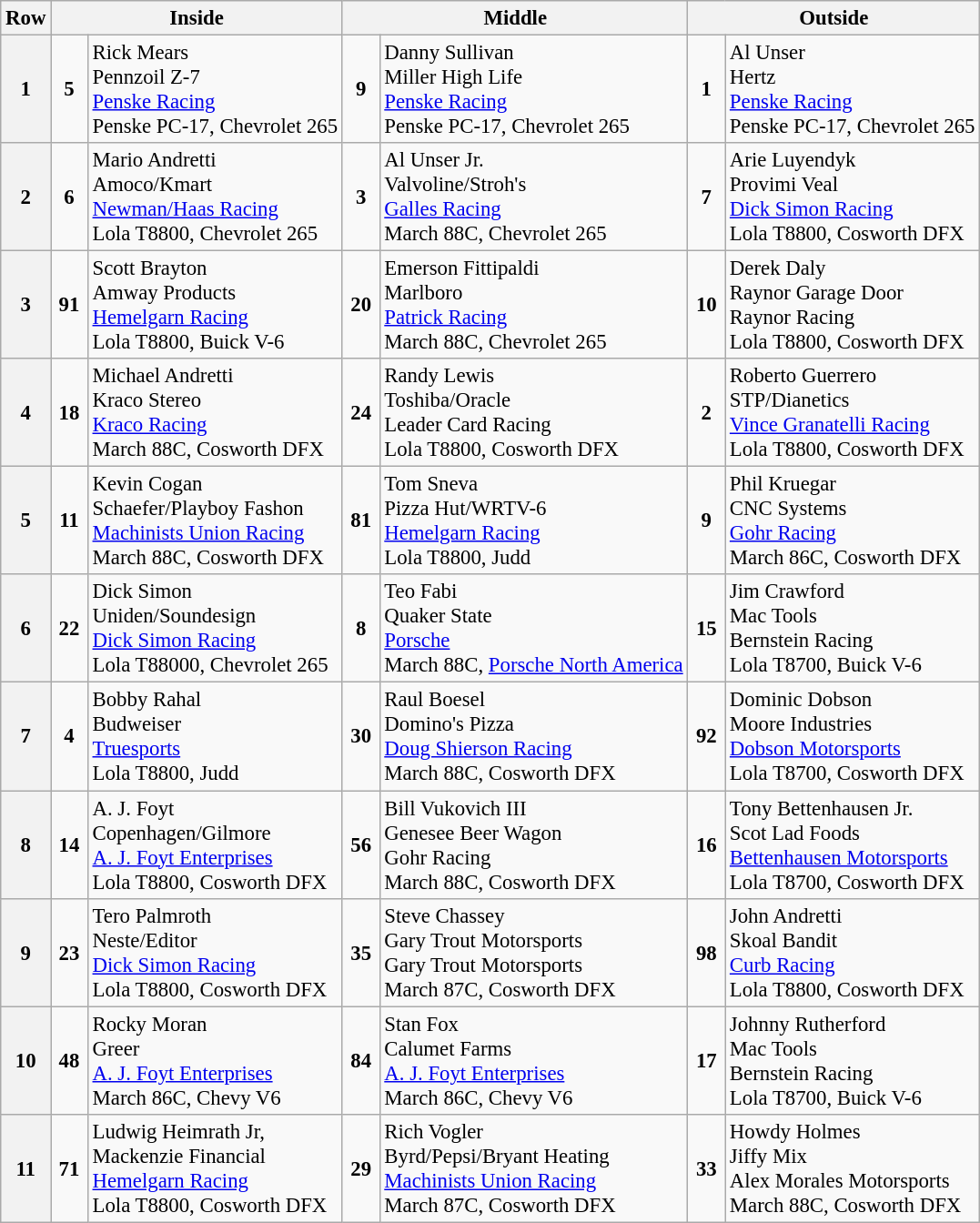<table class="wikitable" style="font-size: 95%;">
<tr>
<th>Row</th>
<th colspan=2 width="195">Inside</th>
<th colspan=2 width="195">Middle</th>
<th colspan=2 width="195">Outside</th>
</tr>
<tr>
<th>1</th>
<td align="center" width="20"><strong>5</strong></td>
<td> Rick Mears <strong></strong><br>Pennzoil Z-7<br><a href='#'>Penske Racing</a><br>Penske PC-17, Chevrolet 265<br></td>
<td align="center" width="20"><strong>9</strong></td>
<td> Danny Sullivan <strong></strong><br>Miller High Life<br><a href='#'>Penske Racing</a><br>Penske PC-17, Chevrolet 265<br></td>
<td align="center" width="20"><strong>1</strong></td>
<td> Al Unser <strong></strong><br>Hertz<br><a href='#'>Penske Racing</a><br>Penske PC-17, Chevrolet 265<br></td>
</tr>
<tr>
<th>2</th>
<td align="center" width="20"><strong>6</strong></td>
<td> Mario Andretti <strong></strong><br>Amoco/Kmart<br><a href='#'>Newman/Haas Racing</a><br>Lola T8800, Chevrolet 265<br></td>
<td align="center" width="20"><strong>3</strong></td>
<td> Al Unser Jr.<br>Valvoline/Stroh's<br><a href='#'>Galles Racing</a><br>March 88C, Chevrolet 265<br></td>
<td align="center" width="20"><strong>7</strong></td>
<td> Arie Luyendyk<br>Provimi Veal<br><a href='#'>Dick Simon Racing</a><br>Lola T8800, Cosworth DFX<br></td>
</tr>
<tr>
<th>3</th>
<td align="center" width="20"><strong>91</strong></td>
<td> Scott Brayton<br>Amway Products<br><a href='#'>Hemelgarn Racing</a><br>Lola T8800, Buick V-6<br></td>
<td align="center" width="20"><strong>20</strong></td>
<td> Emerson Fittipaldi<br>Marlboro<br><a href='#'>Patrick Racing</a><br>March 88C, Chevrolet 265<br></td>
<td align="center" width="20"><strong>10</strong></td>
<td> Derek Daly<br>Raynor Garage Door<br>Raynor Racing<br>Lola T8800, Cosworth DFX<br></td>
</tr>
<tr>
<th>4</th>
<td align="center" width="20"><strong>18</strong></td>
<td> Michael Andretti<br>Kraco Stereo<br><a href='#'>Kraco Racing</a><br>March 88C, Cosworth DFX<br></td>
<td align="center" width="20"><strong>24</strong></td>
<td> Randy Lewis<br>Toshiba/Oracle<br>Leader Card Racing<br>Lola T8800, Cosworth DFX<br></td>
<td align="center" width="20"><strong>2</strong></td>
<td> Roberto Guerrero<br>STP/Dianetics<br><a href='#'>Vince Granatelli Racing</a><br>Lola T8800, Cosworth DFX<br></td>
</tr>
<tr>
<th>5</th>
<td align="center" width="20"><strong>11</strong></td>
<td> Kevin Cogan<br>Schaefer/Playboy Fashon<br><a href='#'>Machinists Union Racing</a><br>March 88C, Cosworth DFX<br></td>
<td align="center" width="20"><strong>81</strong></td>
<td> Tom Sneva <strong></strong><br>Pizza Hut/WRTV-6<br><a href='#'>Hemelgarn Racing</a><br>Lola T8800, Judd<br></td>
<td align="center" width="20"><strong>9</strong></td>
<td> Phil Kruegar<br>CNC Systems<br><a href='#'>Gohr Racing</a><br>March 86C, Cosworth DFX<br></td>
</tr>
<tr>
<th>6</th>
<td align="center" width="20"><strong>22</strong></td>
<td> Dick Simon<br>Uniden/Soundesign<br><a href='#'>Dick Simon Racing</a><br>Lola T88000, Chevrolet 265<br></td>
<td align="center" width="20"><strong>8</strong></td>
<td> Teo Fabi<br>Quaker State<br><a href='#'>Porsche</a><br>March 88C, <a href='#'>Porsche North America</a><br></td>
<td align="center" width="20"><strong>15</strong></td>
<td> Jim Crawford<br>Mac Tools<br>Bernstein Racing<br>Lola T8700, Buick V-6<br></td>
</tr>
<tr>
<th>7</th>
<td align="center" width="20"><strong>4</strong></td>
<td> Bobby Rahal <strong></strong><br>Budweiser<br><a href='#'>Truesports</a><br>Lola T8800, Judd<br></td>
<td align="center" width="20"><strong>30</strong></td>
<td> Raul Boesel<br>Domino's Pizza<br><a href='#'>Doug Shierson Racing</a><br>March 88C, Cosworth DFX<br></td>
<td align="center" width="20"><strong>92</strong></td>
<td> Dominic Dobson <strong></strong><br>Moore Industries<br><a href='#'>Dobson Motorsports</a><br>Lola T8700, Cosworth DFX<br></td>
</tr>
<tr>
<th>8</th>
<td align="center" width="20"><strong>14</strong></td>
<td> A. J. Foyt <strong></strong><br>Copenhagen/Gilmore<br><a href='#'>A. J. Foyt Enterprises</a><br>Lola T8800, Cosworth DFX<br></td>
<td align="center" width="20"><strong>56</strong></td>
<td> Bill Vukovich III <strong></strong><br>Genesee Beer Wagon<br>Gohr Racing<br>March 88C, Cosworth DFX<br></td>
<td align="center" width="20"><strong>16</strong></td>
<td> Tony Bettenhausen Jr.<br>Scot Lad Foods<br><a href='#'>Bettenhausen Motorsports</a><br>Lola T8700, Cosworth DFX<br></td>
</tr>
<tr>
<th>9</th>
<td align="center" width="20"><strong>23</strong></td>
<td> Tero Palmroth <strong></strong><br>Neste/Editor<br><a href='#'>Dick Simon Racing</a><br>Lola T8800, Cosworth DFX<br></td>
<td align="center" width="20"><strong>35</strong></td>
<td> Steve Chassey<br>Gary Trout Motorsports<br>Gary Trout Motorsports<br>March 87C, Cosworth DFX<br></td>
<td align="center" width="20"><strong>98</strong></td>
<td> John Andretti <strong></strong><br>Skoal Bandit<br><a href='#'>Curb Racing</a><br>Lola T8800, Cosworth DFX<br></td>
</tr>
<tr>
<th>10</th>
<td align="center" width="20"><strong>48</strong></td>
<td> Rocky Moran <strong></strong><br>Greer<br><a href='#'>A. J. Foyt Enterprises</a><br>March 86C, Chevy V6 <br></td>
<td align="center" width="20"><strong>84</strong></td>
<td> Stan Fox<br>Calumet Farms<br><a href='#'>A. J. Foyt Enterprises</a><br>March 86C, Chevy V6<br></td>
<td align="center" width="20"><strong>17</strong></td>
<td> Johnny Rutherford <strong></strong><br>Mac Tools<br>Bernstein Racing<br>Lola T8700, Buick V-6<br></td>
</tr>
<tr>
<th>11</th>
<td align="center" width="20"><strong>71</strong></td>
<td> Ludwig Heimrath Jr,<br>Mackenzie Financial<br><a href='#'>Hemelgarn Racing</a><br>Lola T8800, Cosworth DFX<br></td>
<td align="center" width="20"><strong>29</strong></td>
<td> Rich Vogler<br>Byrd/Pepsi/Bryant Heating<br><a href='#'>Machinists Union Racing</a><br>March 87C, Cosworth DFX<br></td>
<td align="center" width="20"><strong>33</strong></td>
<td> Howdy Holmes<br>Jiffy Mix<br>Alex Morales Motorsports<br>March 88C, Cosworth DFX<br></td>
</tr>
</table>
